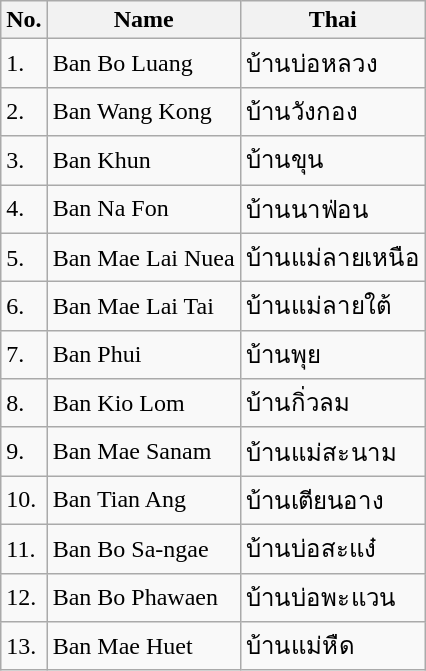<table class="wikitable sortable">
<tr>
<th>No.</th>
<th>Name</th>
<th>Thai</th>
</tr>
<tr>
<td>1.</td>
<td>Ban Bo Luang</td>
<td>บ้านบ่อหลวง</td>
</tr>
<tr>
<td>2.</td>
<td>Ban Wang Kong</td>
<td>บ้านวังกอง</td>
</tr>
<tr>
<td>3.</td>
<td>Ban Khun</td>
<td>บ้านขุน</td>
</tr>
<tr>
<td>4.</td>
<td>Ban Na Fon</td>
<td>บ้านนาฟ่อน</td>
</tr>
<tr>
<td>5.</td>
<td>Ban Mae Lai Nuea</td>
<td>บ้านแม่ลายเหนือ</td>
</tr>
<tr>
<td>6.</td>
<td>Ban Mae Lai Tai</td>
<td>บ้านแม่ลายใต้</td>
</tr>
<tr>
<td>7.</td>
<td>Ban Phui</td>
<td>บ้านพุย</td>
</tr>
<tr>
<td>8.</td>
<td>Ban Kio Lom</td>
<td>บ้านกิ่วลม</td>
</tr>
<tr>
<td>9.</td>
<td>Ban Mae Sanam</td>
<td>บ้านแม่สะนาม</td>
</tr>
<tr>
<td>10.</td>
<td>Ban Tian Ang</td>
<td>บ้านเตียนอาง</td>
</tr>
<tr>
<td>11.</td>
<td>Ban Bo Sa-ngae</td>
<td>บ้านบ่อสะแง๋</td>
</tr>
<tr>
<td>12.</td>
<td>Ban Bo Phawaen</td>
<td>บ้านบ่อพะแวน</td>
</tr>
<tr>
<td>13.</td>
<td>Ban Mae Huet</td>
<td>บ้านแม่หืด</td>
</tr>
</table>
